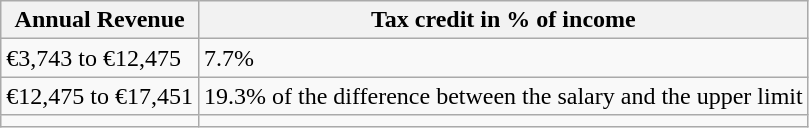<table class="wikitable">
<tr>
<th>Annual Revenue</th>
<th>Tax credit in % of income</th>
</tr>
<tr>
<td>€3,743 to €12,475</td>
<td>7.7%</td>
</tr>
<tr>
<td>€12,475 to €17,451</td>
<td>19.3% of the difference between the salary and the upper limit</td>
</tr>
<tr>
<td></td>
</tr>
</table>
